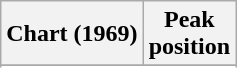<table class="wikitable sortable plainrowheaders" style="text-align:center">
<tr>
<th scope="col">Chart (1969)</th>
<th scope="col">Peak<br> position</th>
</tr>
<tr>
</tr>
<tr>
</tr>
</table>
